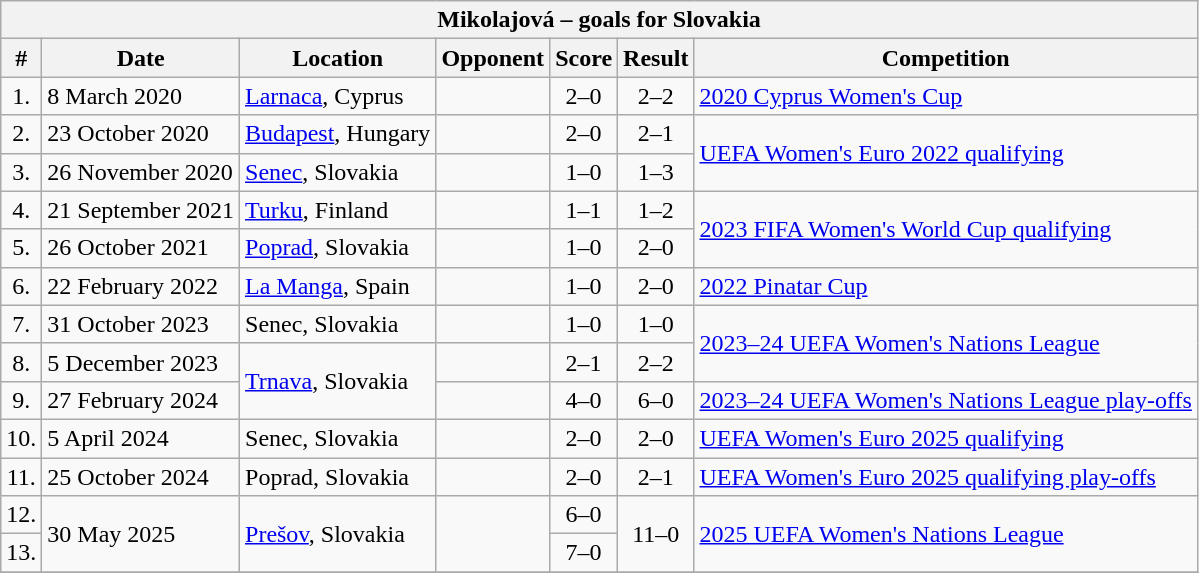<table class="wikitable">
<tr>
<th colspan="7">Mikolajová – goals for Slovakia</th>
</tr>
<tr>
<th>#</th>
<th>Date</th>
<th>Location</th>
<th>Opponent</th>
<th>Score</th>
<th>Result</th>
<th>Competition</th>
</tr>
<tr>
<td align=center>1.</td>
<td>8 March 2020</td>
<td><a href='#'>Larnaca</a>, Cyprus</td>
<td></td>
<td align=center>2–0</td>
<td align=center>2–2</td>
<td><a href='#'>2020 Cyprus Women's Cup</a></td>
</tr>
<tr>
<td align=center>2.</td>
<td>23 October 2020</td>
<td><a href='#'>Budapest</a>, Hungary</td>
<td></td>
<td align=center>2–0</td>
<td align=center>2–1</td>
<td rowspan=2><a href='#'>UEFA Women's Euro 2022 qualifying</a></td>
</tr>
<tr>
<td align=center>3.</td>
<td>26 November 2020</td>
<td><a href='#'>Senec</a>, Slovakia</td>
<td></td>
<td align=center>1–0</td>
<td align=center>1–3</td>
</tr>
<tr>
<td align=center>4.</td>
<td>21 September 2021</td>
<td><a href='#'>Turku</a>, Finland</td>
<td></td>
<td align=center>1–1</td>
<td align=center>1–2</td>
<td rowspan=2><a href='#'>2023 FIFA Women's World Cup qualifying</a></td>
</tr>
<tr>
<td align=center>5.</td>
<td>26 October 2021</td>
<td><a href='#'>Poprad</a>, Slovakia</td>
<td></td>
<td align=center>1–0</td>
<td align=center>2–0</td>
</tr>
<tr>
<td align=center>6.</td>
<td>22 February 2022</td>
<td><a href='#'>La Manga</a>, Spain</td>
<td></td>
<td align=center>1–0</td>
<td align=center>2–0</td>
<td><a href='#'>2022 Pinatar Cup</a></td>
</tr>
<tr>
<td align=center>7.</td>
<td>31 October 2023</td>
<td>Senec, Slovakia</td>
<td></td>
<td align=center>1–0</td>
<td align=center>1–0</td>
<td rowspan=2><a href='#'>2023–24 UEFA Women's Nations League</a></td>
</tr>
<tr>
<td align=center>8.</td>
<td>5 December 2023</td>
<td rowspan=2><a href='#'>Trnava</a>, Slovakia</td>
<td></td>
<td align=center>2–1</td>
<td align=center>2–2</td>
</tr>
<tr>
<td align=center>9.</td>
<td>27 February 2024</td>
<td></td>
<td align=center>4–0</td>
<td align=center>6–0</td>
<td><a href='#'>2023–24 UEFA Women's Nations League play-offs</a></td>
</tr>
<tr>
<td align=center>10.</td>
<td>5 April 2024</td>
<td>Senec, Slovakia</td>
<td></td>
<td align=center>2–0</td>
<td align=center>2–0</td>
<td><a href='#'>UEFA Women's Euro 2025 qualifying</a></td>
</tr>
<tr>
<td align=center>11.</td>
<td>25 October 2024</td>
<td>Poprad, Slovakia</td>
<td></td>
<td align=center>2–0</td>
<td align=center>2–1</td>
<td><a href='#'>UEFA Women's Euro 2025 qualifying play-offs</a></td>
</tr>
<tr>
<td align=center>12.</td>
<td rowspan=2>30 May 2025</td>
<td rowspan=2><a href='#'>Prešov</a>, Slovakia</td>
<td rowspan=2></td>
<td align=center>6–0</td>
<td rowspan=2 align=center>11–0</td>
<td rowspan=2><a href='#'>2025 UEFA Women's Nations League</a></td>
</tr>
<tr>
<td align=center>13.</td>
<td align=center>7–0</td>
</tr>
<tr>
</tr>
</table>
